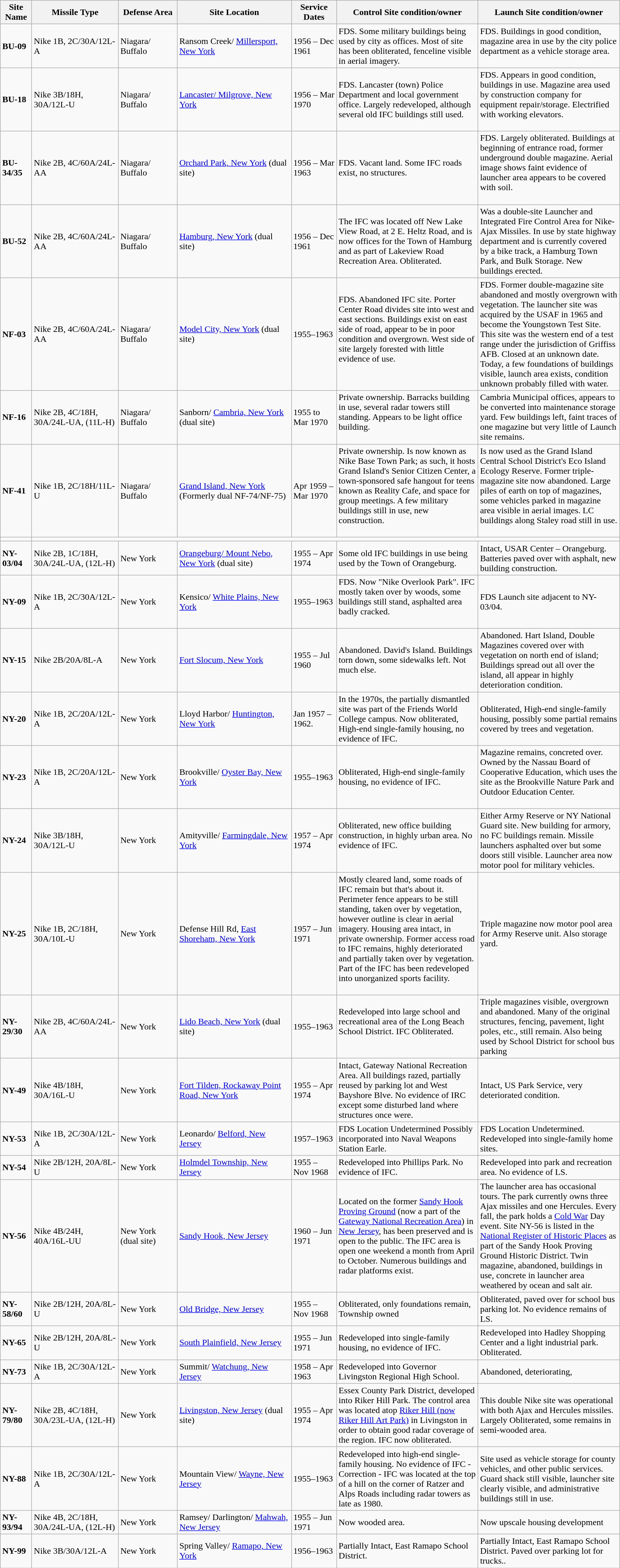<table class="wikitable sortable">
<tr>
<th scope="col" style="width:50px;">Site Name</th>
<th scope="col" style="width:150px;">Missile Type</th>
<th scope="col" style="width:100px;">Defense Area</th>
<th scope="col" style="width:200px;">Site Location</th>
<th scope="col" style="width:75px;">Service Dates</th>
<th scope="col" style="width:250px;">Control Site condition/owner</th>
<th scope="col" style="width:250px;">Launch Site condition/owner</th>
</tr>
<tr>
<td><strong>BU-09</strong></td>
<td>Nike 1B, 2C/30A/12L-A</td>
<td>Niagara/ Buffalo</td>
<td>Ransom Creek/ <a href='#'>Millersport, New York</a></td>
<td>1956 – Dec 1961</td>
<td>FDS. Some military buildings being used by city as offices. Most of site has been obliterated, fenceline visible in aerial imagery.<br></td>
<td>FDS. Buildings in good condition, magazine area in use by the city police department as a vehicle storage area.<br><br></td>
</tr>
<tr>
<td><strong>BU-18</strong></td>
<td>Nike 3B/18H, 30A/12L-U</td>
<td>Niagara/ Buffalo</td>
<td><a href='#'>Lancaster/ Milgrove, New York</a></td>
<td>1956 – Mar 1970</td>
<td>FDS. Lancaster (town) Police Department and local government office. Largely redeveloped, although several old IFC buildings still used.<br></td>
<td>FDS. Appears in good condition, buildings in use. Magazine area used by construction company for equipment repair/storage. Electrified with working elevators.<br><br></td>
</tr>
<tr>
<td><strong>BU-34/35</strong></td>
<td>Nike 2B, 4C/60A/24L-AA</td>
<td>Niagara/ Buffalo</td>
<td><a href='#'>Orchard Park, New York</a> (dual site)</td>
<td>1956 – Mar 1963</td>
<td>FDS. Vacant land. Some IFC roads exist, no structures. <br></td>
<td>FDS. Largely obliterated. Buildings at beginning of entrance road, former underground double magazine. Aerial image shows faint evidence of launcher area appears to be covered with soil.<br><br></td>
</tr>
<tr>
<td><strong>BU-52</strong></td>
<td>Nike 2B, 4C/60A/24L-AA</td>
<td>Niagara/ Buffalo</td>
<td><a href='#'>Hamburg, New York</a> (dual site)</td>
<td>1956 – Dec 1961</td>
<td>The IFC was located off New Lake View Road, at 2 E. Heltz Road, and is now offices for the Town of Hamburg and as part of Lakeview Road Recreation Area. Obliterated. <br></td>
<td>Was a double-site Launcher and Integrated Fire Control Area for Nike-Ajax Missiles. In use by state highway department and is currently covered by a bike track, a Hamburg Town Park, and Bulk Storage. New buildings erected. <br></td>
</tr>
<tr>
<td><strong>NF-03</strong></td>
<td>Nike 2B, 4C/60A/24L-AA</td>
<td>Niagara/ Buffalo</td>
<td><a href='#'>Model City, New York</a> (dual site)</td>
<td>1955–1963</td>
<td>FDS. Abandoned IFC site. Porter Center Road divides site into west and east sections. Buildings exist on east side of road, appear to be in poor condition and overgrown. West side of site largely forested with little evidence of use.<br><br></td>
<td>FDS. Former double-magazine site abandoned and mostly overgrown with vegetation. The launcher site was acquired by the USAF in 1965 and become the Youngstown Test Site. This site was the western end of a test range under the jurisdiction of Griffiss AFB. Closed at an unknown date. Today, a few foundations of buildings visible, launch area exists, condition unknown probably filled with water.<br></td>
</tr>
<tr>
<td><strong>NF-16</strong></td>
<td>Nike 2B, 4C/18H, 30A/24L-UA, (11L-H)</td>
<td>Niagara/ Buffalo</td>
<td>Sanborn/ <a href='#'>Cambria, New York</a> (dual site)</td>
<td>1955 to Mar 1970</td>
<td>Private ownership. Barracks building in use, several radar towers still standing. Appears to be light office building.<br><br></td>
<td>Cambria Municipal offices, appears to be converted into maintenance storage yard. Few buildings left, faint traces of one magazine but very little of Launch site remains.<br></td>
</tr>
<tr>
<td><strong>NF-41</strong></td>
<td>Nike 1B, 2C/18H/11L-U</td>
<td>Niagara/ Buffalo</td>
<td><a href='#'>Grand Island, New York</a> (Formerly dual NF-74/NF-75)</td>
<td>Apr 1959 – Mar 1970</td>
<td>Private ownership. Is now known as Nike Base Town Park; as such, it hosts Grand Island's Senior Citizen Center, a town-sponsored safe hangout for teens known as Reality Cafe, and space for group meetings. A few military buildings still in use, new construction.<br><br></td>
<td>Is now used as the Grand Island Central School District's Eco Island Ecology Reserve. Former triple-magazine site now abandoned. Large piles of earth on top of magazines, some vehicles parked in magazine area visible in aerial images. LC buildings along Staley road still in use.<br><br></td>
</tr>
<tr>
<td></td>
</tr>
<tr>
<td><strong>NY-03/04</strong></td>
<td>Nike 2B, 1C/18H, 30A/24L-UA, (12L-H)</td>
<td>New York</td>
<td><a href='#'>Orangeburg/ Mount Nebo, New York</a> (dual site)</td>
<td>1955 – Apr 1974</td>
<td>Some old IFC buildings in use being used by the Town of Orangeburg. <br></td>
<td>Intact, USAR Center – Orangeburg. Batteries paved over with asphalt, new building construction. <br></td>
</tr>
<tr>
<td><strong>NY-09</strong></td>
<td>Nike 1B, 2C/30A/12L-A</td>
<td>New York</td>
<td>Kensico/ <a href='#'>White Plains, New York</a></td>
<td>1955–1963</td>
<td>FDS. Now "Nike Overlook Park". IFC mostly taken over by woods, some buildings still stand, asphalted area badly cracked.<br><br></td>
<td>FDS Launch site adjacent to NY-03/04. <br></td>
</tr>
<tr>
<td><strong>NY-15</strong></td>
<td>Nike 2B/20A/8L-A</td>
<td>New York</td>
<td><a href='#'>Fort Slocum, New York</a></td>
<td>1955 – Jul 1960</td>
<td>Abandoned. David's Island. Buildings torn down, some sidewalks left. Not much else.<br></td>
<td>Abandoned. Hart Island, Double Magazines covered over with vegetation on north end of island; Buildings spread out all over the island, all appear in highly deterioration condition.<br></td>
</tr>
<tr>
<td><strong>NY-20</strong></td>
<td>Nike 1B, 2C/20A/12L-A</td>
<td>New York</td>
<td>Lloyd Harbor/ <a href='#'>Huntington, New York</a></td>
<td>Jan 1957 – 1962.</td>
<td>In the 1970s, the partially dismantled site was part of the Friends World College campus. Now obliterated, High-end single-family housing, no evidence of IFC. <br></td>
<td>Obliterated, High-end single-family housing, possibly some partial remains covered by trees and vegetation.<br></td>
</tr>
<tr>
<td><strong>NY-23</strong></td>
<td>Nike 1B, 2C/20A/12L-A</td>
<td>New York</td>
<td>Brookville/ <a href='#'>Oyster Bay, New York</a></td>
<td>1955–1963</td>
<td>Obliterated, High-end single-family housing, no evidence of IFC. <br></td>
<td>Magazine remains, concreted over. Owned by the Nassau Board of Cooperative Education, which uses the site as the Brookville Nature Park and Outdoor Education Center.<br><br></td>
</tr>
<tr>
<td><strong>NY-24</strong></td>
<td>Nike 3B/18H, 30A/12L-U</td>
<td>New York</td>
<td>Amityville/ <a href='#'>Farmingdale, New York</a></td>
<td>1957 – Apr 1974</td>
<td>Obliterated, new office building construction, in highly urban area. No evidence of IFC.<br><br></td>
<td>Either Army Reserve or NY National Guard site. New building for armory, no FC buildings remain. Missile launchers asphalted over but some doors still visible. Launcher area now motor pool for military vehicles.<br></td>
</tr>
<tr>
<td><strong>NY-25</strong></td>
<td>Nike 1B, 2C/18H, 30A/10L-U</td>
<td>New York</td>
<td>Defense Hill Rd, <a href='#'>East Shoreham, New York</a></td>
<td>1957 – Jun 1971</td>
<td>Mostly cleared land, some roads of IFC remain but that's about it. Perimeter fence appears to be still standing, taken over by vegetation, however outline is clear in aerial imagery. Housing area intact, in private ownership. Former access road to IFC remains, highly deteriorated and partially taken over by vegetation. Part of the IFC has been redeveloped into unorganized sports facility.<br><br></td>
<td>Triple magazine now motor pool area for Army Reserve unit. Also storage yard. <br></td>
</tr>
<tr>
<td><strong>NY-29/30</strong></td>
<td>Nike 2B, 4C/60A/24L-AA</td>
<td>New York</td>
<td><a href='#'>Lido Beach, New York</a> (dual site)</td>
<td>1955–1963</td>
<td>Redeveloped into large school and recreational area of the Long Beach School District. IFC Obliterated.<br><br></td>
<td>Triple magazines visible, overgrown and abandoned. Many of the original structures, fencing, pavement, light poles, etc., still remain. Also being used by School District for school bus parking<br></td>
</tr>
<tr>
<td><strong>NY-49</strong></td>
<td>Nike 4B/18H, 30A/16L-U</td>
<td>New York</td>
<td><a href='#'>Fort Tilden, Rockaway Point Road, New York</a></td>
<td>1955 – Apr 1974</td>
<td>Intact, Gateway National Recreation Area. All buildings razed, partially reused by parking lot and West Bayshore Blve. No evidence of IRC except some disturbed land where structures once were.<br></td>
<td>Intact, US Park Service, very deteriorated condition. <br></td>
</tr>
<tr>
<td><strong>NY-53</strong></td>
<td>Nike 1B, 2C/30A/12L-A</td>
<td>New York</td>
<td>Leonardo/ <a href='#'>Belford, New Jersey</a></td>
<td>1957–1963</td>
<td>FDS Location Undetermined Possibly incorporated into Naval Weapons Station Earle.</td>
<td>FDS Location Undetermined. Redeveloped into single-family home sites.<br></td>
</tr>
<tr>
<td><strong>NY-54</strong></td>
<td>Nike 2B/12H, 20A/8L-U</td>
<td>New York</td>
<td><a href='#'>Holmdel Township, New Jersey</a></td>
<td>1955 – Nov 1968</td>
<td>Redeveloped into Phillips Park. No evidence of IFC. <br></td>
<td>Redeveloped into park and recreation area. No evidence of LS. <br></td>
</tr>
<tr>
<td><strong>NY-56</strong></td>
<td>Nike 4B/24H, 40A/16L-UU</td>
<td>New York (dual site)</td>
<td><a href='#'>Sandy Hook, New Jersey</a></td>
<td>1960 – Jun 1971</td>
<td>Located on the former <a href='#'>Sandy Hook Proving Ground</a> (now a part of the <a href='#'>Gateway National Recreation Area</a>) in <a href='#'>New Jersey</a>, has been preserved and is open to the public. The IFC area is open one weekend a month from April to October. Numerous buildings and radar platforms exist.<br></td>
<td>The launcher area has occasional tours. The park currently owns three Ajax missiles and one Hercules. Every fall, the park holds a <a href='#'>Cold War</a> Day event. Site NY-56 is listed in the <a href='#'>National Register of Historic Places</a> as part of the Sandy Hook Proving Ground Historic District. Twin magazine, abandoned, buildings in use, concrete in launcher area weathered by ocean and salt air.<br></td>
</tr>
<tr>
<td><strong>NY-58/60</strong></td>
<td>Nike 2B/12H, 20A/8L-U</td>
<td>New York</td>
<td><a href='#'>Old Bridge, New Jersey</a></td>
<td>1955 – Nov 1968</td>
<td>Obliterated, only foundations remain, Township owned<br></td>
<td>Obliterated, paved over for school bus parking lot. No evidence remains of LS.<br></td>
</tr>
<tr>
<td><strong>NY-65</strong></td>
<td>Nike 2B/12H, 20A/8L-U</td>
<td>New York</td>
<td><a href='#'>South Plainfield, New Jersey</a></td>
<td>1955 – Jun 1971</td>
<td>Redeveloped into single-family housing, no evidence of IFC.<br></td>
<td>Redeveloped into Hadley Shopping Center and a light industrial park. Obliterated.<br></td>
</tr>
<tr>
<td><strong>NY-73</strong></td>
<td>Nike 1B, 2C/30A/12L-A</td>
<td>New York</td>
<td>Summit/ <a href='#'>Watchung, New Jersey</a></td>
<td>1958 – Apr 1963</td>
<td>Redeveloped into Governor Livingston Regional High School. <br></td>
<td>Abandoned, deteriorating, <br></td>
</tr>
<tr>
<td><strong>NY-79/80</strong></td>
<td>Nike 2B, 4C/18H, 30A/23L-UA, (12L-H)</td>
<td>New York</td>
<td><a href='#'>Livingston, New Jersey</a> (dual site)</td>
<td>1955 – Apr 1974</td>
<td>Essex County Park District, developed into Riker Hill Park. The control area was located atop <a href='#'>Riker Hill (now Riker Hill Art Park)</a> in Livingston in order to obtain good radar coverage of the region. IFC now obliterated.<br></td>
<td>This double Nike site was operational with both Ajax and Hercules missiles. Largely Obliterated, some remains in semi-wooded area. <br></td>
</tr>
<tr>
<td><strong>NY-88</strong></td>
<td>Nike 1B, 2C/30A/12L-A</td>
<td>New York</td>
<td>Mountain View/ <a href='#'>Wayne, New Jersey</a></td>
<td>1955–1963</td>
<td>Redeveloped into high-end single-family housing. No evidence of IFC - Correction - IFC was located at the top of a hill on the corner of Ratzer and Alps Roads including radar towers as late as 1980. <br></td>
<td>Site used as vehicle storage for county vehicles, and other public services. Guard shack still visible, launcher site clearly visible, and administrative buildings still in use.<br></td>
</tr>
<tr>
<td><strong>NY-93/94</strong></td>
<td>Nike 4B, 2C/18H, 30A/24L-UA, (12L-H)</td>
<td>New York</td>
<td>Ramsey/ Darlington/ <a href='#'>Mahwah, New Jersey</a></td>
<td>1955 – Jun 1971</td>
<td>Now wooded area.<br></td>
<td>Now upscale housing development<br></td>
</tr>
<tr>
<td><strong>NY-99</strong></td>
<td>Nike 3B/30A/12L-A</td>
<td>New York</td>
<td>Spring Valley/ <a href='#'>Ramapo, New York</a></td>
<td>1956–1963</td>
<td>Partially Intact, East Ramapo School District.<br></td>
<td>Partially Intact, East Ramapo School District. Paved over parking lot for trucks..<br></td>
</tr>
</table>
